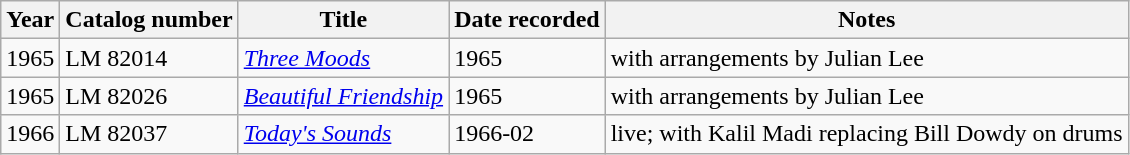<table class="wikitable sortable">
<tr>
<th>Year</th>
<th>Catalog number</th>
<th>Title</th>
<th>Date recorded</th>
<th>Notes</th>
</tr>
<tr>
<td>1965</td>
<td>LM 82014</td>
<td><em><a href='#'>Three Moods</a></em></td>
<td>1965</td>
<td>with arrangements by Julian Lee</td>
</tr>
<tr>
<td>1965</td>
<td>LM 82026</td>
<td><em><a href='#'>Beautiful Friendship</a></em></td>
<td>1965</td>
<td>with arrangements by Julian Lee</td>
</tr>
<tr>
<td>1966</td>
<td>LM 82037</td>
<td><em><a href='#'>Today's Sounds</a></em></td>
<td>1966-02</td>
<td>live; with Kalil Madi replacing Bill Dowdy on drums</td>
</tr>
</table>
